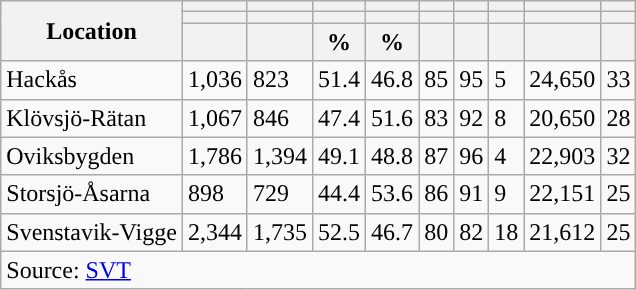<table role="presentation" class="wikitable sortable mw-collapsible">
<tr>
<th rowspan="3">Location</th>
<th></th>
<th></th>
<th></th>
<th></th>
<th></th>
<th></th>
<th></th>
<th></th>
<th></th>
</tr>
<tr>
<th></th>
<th></th>
<th style="background:"></th>
<th style="background:"></th>
<th></th>
<th></th>
<th></th>
<th></th>
<th></th>
</tr>
<tr>
<th data-sort-type="number"></th>
<th data-sort-type="number"></th>
<th data-sort-type="number">%</th>
<th data-sort-type="number">%</th>
<th data-sort-type="number"></th>
<th data-sort-type="number"></th>
<th data-sort-type="number"></th>
<th data-sort-type="number"></th>
<th data-sort-type="number"></th>
</tr>
<tr>
<td align="left">Hackås</td>
<td>1,036</td>
<td>823</td>
<td>51.4</td>
<td>46.8</td>
<td>85</td>
<td>95</td>
<td>5</td>
<td>24,650</td>
<td>33</td>
</tr>
<tr>
<td align="left">Klövsjö-Rätan</td>
<td>1,067</td>
<td>846</td>
<td>47.4</td>
<td>51.6</td>
<td>83</td>
<td>92</td>
<td>8</td>
<td>20,650</td>
<td>28</td>
</tr>
<tr>
<td align="left">Oviksbygden</td>
<td>1,786</td>
<td>1,394</td>
<td>49.1</td>
<td>48.8</td>
<td>87</td>
<td>96</td>
<td>4</td>
<td>22,903</td>
<td>32</td>
</tr>
<tr>
<td align="left">Storsjö-Åsarna</td>
<td>898</td>
<td>729</td>
<td>44.4</td>
<td>53.6</td>
<td>86</td>
<td>91</td>
<td>9</td>
<td>22,151</td>
<td>25</td>
</tr>
<tr>
<td align="left">Svenstavik-Vigge</td>
<td>2,344</td>
<td>1,735</td>
<td>52.5</td>
<td>46.7</td>
<td>80</td>
<td>82</td>
<td>18</td>
<td>21,612</td>
<td>25</td>
</tr>
<tr>
<td colspan="10" align="left">Source: <a href='#'>SVT</a></td>
</tr>
</table>
